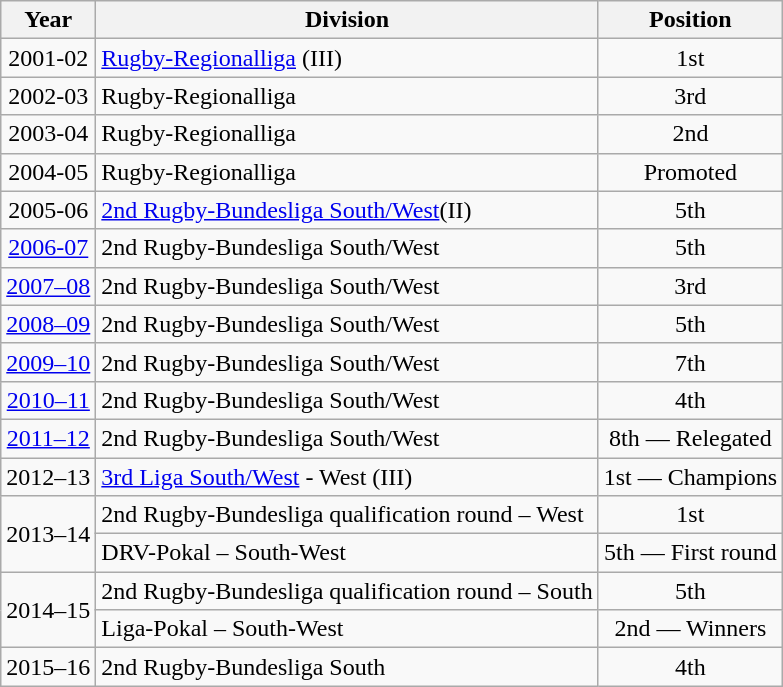<table class="wikitable">
<tr>
<th>Year</th>
<th>Division</th>
<th>Position</th>
</tr>
<tr align="center">
<td>2001-02</td>
<td align="left"><a href='#'>Rugby-Regionalliga</a> (III)</td>
<td>1st</td>
</tr>
<tr align="center">
<td>2002-03</td>
<td align="left">Rugby-Regionalliga</td>
<td>3rd</td>
</tr>
<tr align="center">
<td>2003-04</td>
<td align="left">Rugby-Regionalliga</td>
<td>2nd</td>
</tr>
<tr align="center">
<td>2004-05</td>
<td align="left">Rugby-Regionalliga</td>
<td>Promoted</td>
</tr>
<tr align="center">
<td>2005-06</td>
<td align="left"><a href='#'>2nd Rugby-Bundesliga South/West</a>(II)</td>
<td>5th</td>
</tr>
<tr align="center">
<td><a href='#'>2006-07</a></td>
<td align="left">2nd Rugby-Bundesliga South/West</td>
<td>5th</td>
</tr>
<tr align="center">
<td><a href='#'>2007–08</a></td>
<td align="left">2nd Rugby-Bundesliga South/West</td>
<td>3rd</td>
</tr>
<tr align="center">
<td><a href='#'>2008–09</a></td>
<td align="left">2nd Rugby-Bundesliga South/West</td>
<td>5th</td>
</tr>
<tr align="center">
<td><a href='#'>2009–10</a></td>
<td align="left">2nd Rugby-Bundesliga South/West</td>
<td>7th</td>
</tr>
<tr align="center">
<td><a href='#'>2010–11</a></td>
<td align="left">2nd Rugby-Bundesliga South/West</td>
<td>4th</td>
</tr>
<tr align="center">
<td><a href='#'>2011–12</a></td>
<td align="left">2nd Rugby-Bundesliga South/West</td>
<td>8th — Relegated</td>
</tr>
<tr align="center">
<td>2012–13</td>
<td align="left"><a href='#'>3rd Liga South/West</a> - West    (III)</td>
<td>1st — Champions</td>
</tr>
<tr align="center">
<td rowspan=2>2013–14</td>
<td align="left">2nd Rugby-Bundesliga qualification round – West</td>
<td>1st</td>
</tr>
<tr align="center">
<td align="left">DRV-Pokal – South-West</td>
<td>5th — First round</td>
</tr>
<tr align="center">
<td rowspan=2>2014–15</td>
<td align="left">2nd Rugby-Bundesliga qualification round – South</td>
<td>5th</td>
</tr>
<tr align="center">
<td align="left">Liga-Pokal – South-West</td>
<td>2nd — Winners</td>
</tr>
<tr align="center">
<td>2015–16</td>
<td align="left">2nd Rugby-Bundesliga South</td>
<td>4th</td>
</tr>
</table>
